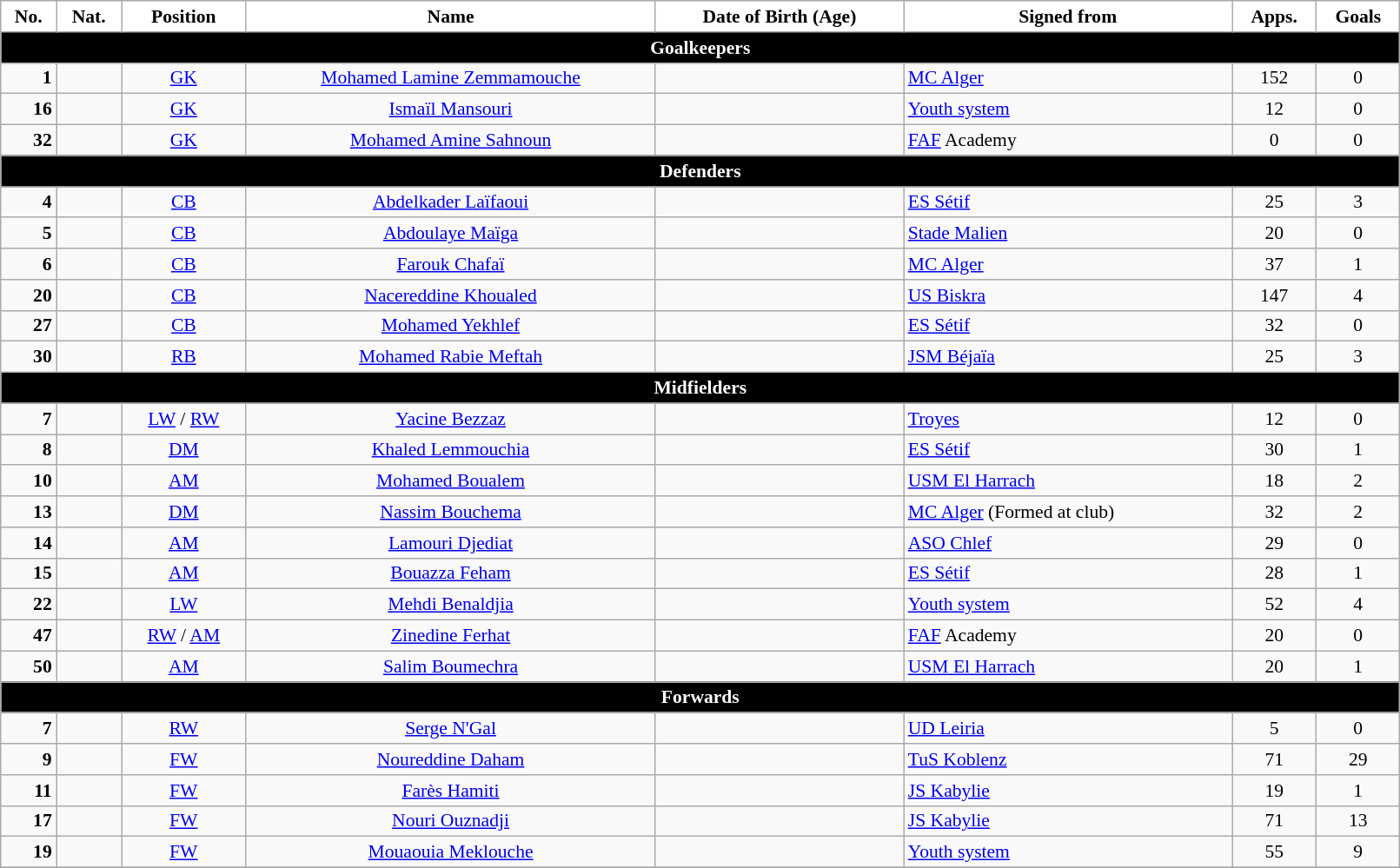<table class="wikitable" style="text-align:center; font-size:90%; width:85%">
<tr>
<th style="background:white; color:black; text-align:center;">No.</th>
<th style="background:white; color:black; text-align:center;">Nat.</th>
<th style="background:white; color:black; text-align:center;">Position</th>
<th style="background:white; color:black; text-align:center;">Name</th>
<th style="background:white; color:black; text-align:center;">Date of Birth (Age)</th>
<th style="background:white; color:black; text-align:center;">Signed from</th>
<th style="background:white; color:black; text-align:center;">Apps.</th>
<th style="background:white; color:black; text-align:center;">Goals</th>
</tr>
<tr>
<th colspan="10" style="background:#000000; color:white; text-align:center">Goalkeepers</th>
</tr>
<tr>
<td style="text-align:right"><strong>1</strong></td>
<td></td>
<td><a href='#'>GK</a></td>
<td><a href='#'>Mohamed Lamine Zemmamouche</a></td>
<td></td>
<td style="text-align:left"> <a href='#'>MC Alger</a></td>
<td>152</td>
<td>0</td>
</tr>
<tr>
<td style="text-align:right"><strong>16</strong></td>
<td></td>
<td><a href='#'>GK</a></td>
<td><a href='#'>Ismaïl Mansouri</a></td>
<td></td>
<td style="text-align:left"> <a href='#'>Youth system</a></td>
<td>12</td>
<td>0</td>
</tr>
<tr>
<td style="text-align:right"><strong>32</strong></td>
<td></td>
<td><a href='#'>GK</a></td>
<td><a href='#'>Mohamed Amine Sahnoun</a></td>
<td></td>
<td style="text-align:left"> <a href='#'>FAF</a> Academy</td>
<td>0</td>
<td>0</td>
</tr>
<tr>
<th colspan="10" style="background:#000000; color:white; text-align:center">Defenders</th>
</tr>
<tr>
<td style="text-align:right"><strong>4</strong></td>
<td></td>
<td><a href='#'>CB</a></td>
<td><a href='#'>Abdelkader Laïfaoui</a></td>
<td></td>
<td style="text-align:left"> <a href='#'>ES Sétif</a></td>
<td>25</td>
<td>3</td>
</tr>
<tr>
<td style="text-align:right"><strong>5</strong></td>
<td></td>
<td><a href='#'>CB</a></td>
<td><a href='#'>Abdoulaye Maïga</a></td>
<td></td>
<td style="text-align:left"> <a href='#'>Stade Malien</a></td>
<td>20</td>
<td>0</td>
</tr>
<tr>
<td style="text-align:right"><strong>6</strong></td>
<td></td>
<td><a href='#'>CB</a></td>
<td><a href='#'>Farouk Chafaï</a></td>
<td></td>
<td style="text-align:left"> <a href='#'>MC Alger</a></td>
<td>37</td>
<td>1</td>
</tr>
<tr>
<td style="text-align:right"><strong>20</strong></td>
<td></td>
<td><a href='#'>CB</a></td>
<td><a href='#'>Nacereddine Khoualed</a></td>
<td></td>
<td style="text-align:left"> <a href='#'>US Biskra</a></td>
<td>147</td>
<td>4</td>
</tr>
<tr>
<td style="text-align:right"><strong>27</strong></td>
<td></td>
<td><a href='#'>CB</a></td>
<td><a href='#'>Mohamed Yekhlef</a></td>
<td></td>
<td style="text-align:left"> <a href='#'>ES Sétif</a></td>
<td>32</td>
<td>0</td>
</tr>
<tr>
<td style="text-align:right"><strong>30</strong></td>
<td></td>
<td><a href='#'>RB</a></td>
<td><a href='#'>Mohamed Rabie Meftah</a></td>
<td></td>
<td style="text-align:left"> <a href='#'>JSM Béjaïa</a></td>
<td>25</td>
<td>3</td>
</tr>
<tr>
<th colspan="10" style="background:#000000; color:white; text-align:center">Midfielders</th>
</tr>
<tr>
<td style="text-align:right"><strong>7</strong></td>
<td></td>
<td><a href='#'>LW</a> / <a href='#'>RW</a></td>
<td><a href='#'>Yacine Bezzaz</a></td>
<td></td>
<td style="text-align:left"> <a href='#'>Troyes</a></td>
<td>12</td>
<td>0</td>
</tr>
<tr>
<td style="text-align:right"><strong>8</strong></td>
<td></td>
<td><a href='#'>DM</a></td>
<td><a href='#'>Khaled Lemmouchia</a></td>
<td></td>
<td style="text-align:left"> <a href='#'>ES Sétif</a></td>
<td>30</td>
<td>1</td>
</tr>
<tr>
<td style="text-align:right"><strong>10</strong></td>
<td></td>
<td><a href='#'>AM</a></td>
<td><a href='#'>Mohamed Boualem</a></td>
<td></td>
<td style="text-align:left"> <a href='#'>USM El Harrach</a></td>
<td>18</td>
<td>2</td>
</tr>
<tr>
<td style="text-align:right"><strong>13</strong></td>
<td></td>
<td><a href='#'>DM</a></td>
<td><a href='#'>Nassim Bouchema</a></td>
<td></td>
<td style="text-align:left"> <a href='#'>MC Alger</a> (Formed at club)</td>
<td>32</td>
<td>2</td>
</tr>
<tr>
<td style="text-align:right"><strong>14</strong></td>
<td></td>
<td><a href='#'>AM</a></td>
<td><a href='#'>Lamouri Djediat</a></td>
<td></td>
<td style="text-align:left"> <a href='#'>ASO Chlef</a></td>
<td>29</td>
<td>0</td>
</tr>
<tr>
<td style="text-align:right"><strong>15</strong></td>
<td></td>
<td><a href='#'>AM</a></td>
<td><a href='#'>Bouazza Feham</a></td>
<td></td>
<td style="text-align:left"> <a href='#'>ES Sétif</a></td>
<td>28</td>
<td>1</td>
</tr>
<tr>
<td style="text-align:right"><strong>22</strong></td>
<td></td>
<td><a href='#'>LW</a></td>
<td><a href='#'>Mehdi Benaldjia</a></td>
<td></td>
<td style="text-align:left"> <a href='#'>Youth system</a></td>
<td>52</td>
<td>4</td>
</tr>
<tr>
<td style="text-align:right"><strong>47</strong></td>
<td></td>
<td><a href='#'>RW</a> / <a href='#'>AM</a></td>
<td><a href='#'>Zinedine Ferhat</a></td>
<td></td>
<td style="text-align:left"> <a href='#'>FAF</a> Academy</td>
<td>20</td>
<td>0</td>
</tr>
<tr>
<td style="text-align:right"><strong>50</strong></td>
<td></td>
<td><a href='#'>AM</a></td>
<td><a href='#'>Salim Boumechra</a></td>
<td></td>
<td style="text-align:left"> <a href='#'>USM El Harrach</a></td>
<td>20</td>
<td>1</td>
</tr>
<tr>
<th colspan="10" style="background:#000000; color:white; text-align:center">Forwards</th>
</tr>
<tr>
<td style="text-align:right"><strong>7</strong></td>
<td></td>
<td><a href='#'>RW</a></td>
<td><a href='#'>Serge N'Gal</a></td>
<td></td>
<td style="text-align:left"> <a href='#'>UD Leiria</a></td>
<td>5</td>
<td>0</td>
</tr>
<tr>
<td style="text-align:right"><strong>9</strong></td>
<td></td>
<td><a href='#'>FW</a></td>
<td><a href='#'>Noureddine Daham</a></td>
<td></td>
<td style="text-align:left"> <a href='#'>TuS Koblenz</a></td>
<td>71</td>
<td>29</td>
</tr>
<tr>
<td style="text-align:right"><strong>11</strong></td>
<td></td>
<td><a href='#'>FW</a></td>
<td><a href='#'>Farès Hamiti</a></td>
<td></td>
<td style="text-align:left"> <a href='#'>JS Kabylie</a></td>
<td>19</td>
<td>1</td>
</tr>
<tr>
<td style="text-align:right"><strong>17</strong></td>
<td></td>
<td><a href='#'>FW</a></td>
<td><a href='#'>Nouri Ouznadji</a></td>
<td></td>
<td style="text-align:left"> <a href='#'>JS Kabylie</a></td>
<td>71</td>
<td>13</td>
</tr>
<tr>
<td style="text-align:right"><strong>19</strong></td>
<td></td>
<td><a href='#'>FW</a></td>
<td><a href='#'>Mouaouia Meklouche</a></td>
<td></td>
<td style="text-align:left"> <a href='#'>Youth system</a></td>
<td>55</td>
<td>9</td>
</tr>
<tr>
</tr>
</table>
